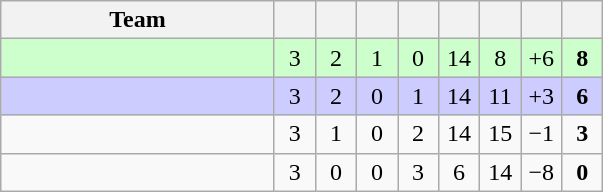<table class="wikitable" style="text-align: center;">
<tr>
<th width="175">Team</th>
<th width="20"></th>
<th width="20"></th>
<th width="20"></th>
<th width="20"></th>
<th width="20"></th>
<th width="20"></th>
<th width="20"></th>
<th width="20"></th>
</tr>
<tr bgcolor="#ccffcc">
<td align=left></td>
<td>3</td>
<td>2</td>
<td>1</td>
<td>0</td>
<td>14</td>
<td>8</td>
<td>+6</td>
<td><strong>8</strong></td>
</tr>
<tr bgcolor="#ccccff">
<td align=left></td>
<td>3</td>
<td>2</td>
<td>0</td>
<td>1</td>
<td>14</td>
<td>11</td>
<td>+3</td>
<td><strong>6</strong></td>
</tr>
<tr>
<td align=left></td>
<td>3</td>
<td>1</td>
<td>0</td>
<td>2</td>
<td>14</td>
<td>15</td>
<td>−1</td>
<td><strong>3</strong></td>
</tr>
<tr>
<td align=left></td>
<td>3</td>
<td>0</td>
<td>0</td>
<td>3</td>
<td>6</td>
<td>14</td>
<td>−8</td>
<td><strong>0</strong></td>
</tr>
</table>
